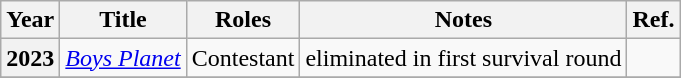<table class="wikitable sortable plainrowheaders">
<tr>
<th>Year</th>
<th>Title</th>
<th>Roles</th>
<th>Notes</th>
<th>Ref.</th>
</tr>
<tr>
<th scope="row">2023</th>
<td><em><a href='#'>Boys Planet</a></em></td>
<td>Contestant</td>
<td>eliminated in first survival round</td>
<td></td>
</tr>
<tr>
</tr>
</table>
